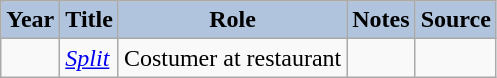<table class="wikitable sortable plainrowheaders">
<tr>
<th style="background:#b0c4de;">Year</th>
<th style="background:#b0c4de;">Title</th>
<th style="background:#b0c4de;">Role</th>
<th style="background:#b0c4de;" class="unsortable">Notes</th>
<th style="background:#b0c4de;" class="unsortable">Source</th>
</tr>
<tr>
<td></td>
<td><em><a href='#'>Split</a></em></td>
<td>Costumer at restaurant</td>
<td></td>
<td></td>
</tr>
</table>
